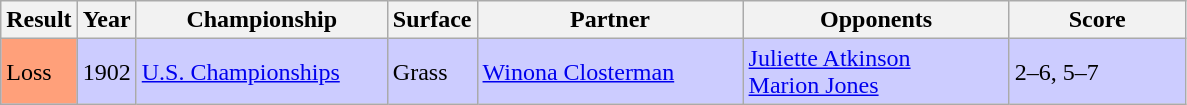<table class="sortable wikitable">
<tr>
<th style="width:40px">Result</th>
<th style="width:30px">Year</th>
<th style="width:160px">Championship</th>
<th style="width:50px">Surface</th>
<th style="width:170px">Partner</th>
<th style="width:170px">Opponents</th>
<th style="width:110px" class="unsortable">Score</th>
</tr>
<tr style="background:#ccf;">
<td style="background:#ffa07a;">Loss</td>
<td>1902</td>
<td><a href='#'>U.S. Championships</a></td>
<td>Grass</td>
<td> <a href='#'>Winona Closterman</a></td>
<td> <a href='#'>Juliette Atkinson</a><br> <a href='#'>Marion Jones</a></td>
<td>2–6, 5–7</td>
</tr>
</table>
